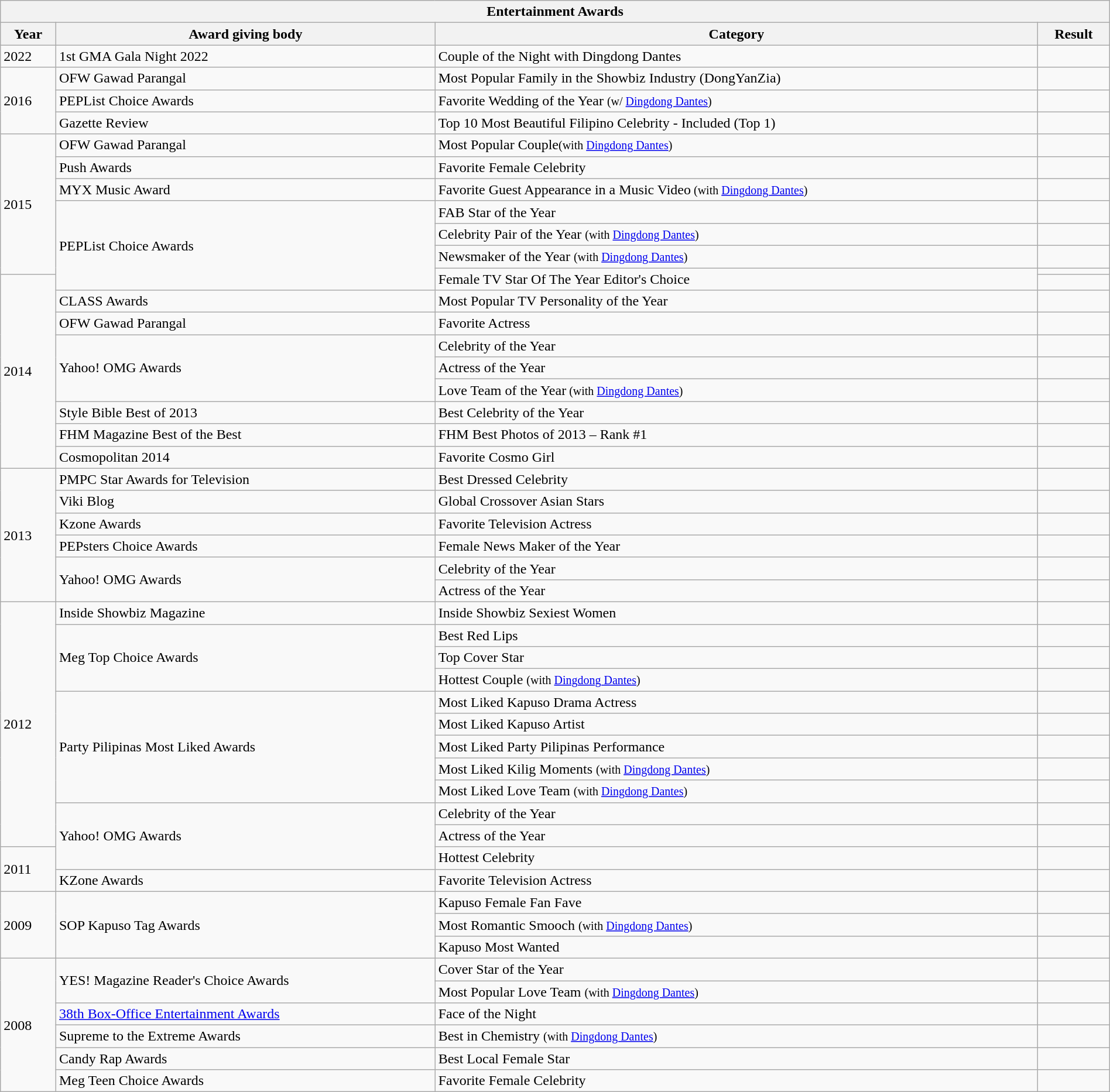<table class="wikitable  style="font-size:88%; style="width:100%">
<tr>
<th colspan=4>Entertainment Awards</th>
</tr>
<tr>
<th>Year</th>
<th>Award giving body</th>
<th>Category</th>
<th>Result</th>
</tr>
<tr>
<td>2022</td>
<td>1st GMA Gala Night 2022</td>
<td>Couple of the Night with Dingdong Dantes</td>
<td></td>
</tr>
<tr>
<td rowspan=3>2016</td>
<td>OFW Gawad Parangal</td>
<td>Most Popular Family in the Showbiz Industry (DongYanZia)</td>
<td></td>
</tr>
<tr>
<td>PEPList Choice Awards</td>
<td>Favorite Wedding of the Year <small>(w/ <a href='#'>Dingdong Dantes</a>)</small></td>
<td></td>
</tr>
<tr>
<td>Gazette Review</td>
<td>Top 10 Most Beautiful Filipino Celebrity - Included (Top 1)</td>
<td></td>
</tr>
<tr>
<td rowspan=7>2015</td>
<td>OFW Gawad Parangal</td>
<td>Most Popular Couple<small>(with <a href='#'>Dingdong Dantes</a>)</small></td>
<td></td>
</tr>
<tr>
<td>Push Awards</td>
<td>Favorite Female Celebrity</td>
<td></td>
</tr>
<tr>
<td>MYX Music Award</td>
<td>Favorite Guest Appearance in a Music Video<small> (with <a href='#'>Dingdong Dantes</a>)</small></td>
<td></td>
</tr>
<tr>
<td rowspan=5>PEPList Choice Awards</td>
<td>FAB Star of the Year</td>
<td></td>
</tr>
<tr>
<td>Celebrity Pair of the Year <small>(with <a href='#'>Dingdong Dantes</a>)</small></td>
<td></td>
</tr>
<tr>
<td>Newsmaker of the Year <small>(with <a href='#'>Dingdong Dantes</a>)</small></td>
<td></td>
</tr>
<tr>
<td rowspan=2>Female TV Star Of The Year Editor's Choice</td>
<td></td>
</tr>
<tr>
<td rowspan=9>2014</td>
<td></td>
</tr>
<tr>
<td>CLASS Awards</td>
<td>Most Popular TV Personality of the Year</td>
<td></td>
</tr>
<tr>
<td>OFW Gawad Parangal</td>
<td>Favorite Actress</td>
<td></td>
</tr>
<tr>
<td Rowspan=3>Yahoo! OMG Awards</td>
<td>Celebrity of the Year</td>
<td></td>
</tr>
<tr>
<td>Actress of the Year</td>
<td></td>
</tr>
<tr>
<td>Love Team of the Year<small> (with <a href='#'>Dingdong Dantes</a>)</small></td>
<td></td>
</tr>
<tr>
<td>Style Bible Best of 2013</td>
<td>Best Celebrity of the Year</td>
<td></td>
</tr>
<tr>
<td>FHM Magazine Best of the Best</td>
<td>FHM Best Photos of 2013 – Rank #1</td>
<td></td>
</tr>
<tr>
<td>Cosmopolitan 2014</td>
<td>Favorite Cosmo Girl</td>
<td></td>
</tr>
<tr>
<td rowspan=6>2013</td>
<td>PMPC Star Awards for Television</td>
<td>Best Dressed Celebrity</td>
<td></td>
</tr>
<tr>
<td>Viki Blog</td>
<td>Global Crossover Asian Stars</td>
<td></td>
</tr>
<tr>
<td>Kzone Awards</td>
<td>Favorite Television Actress</td>
<td></td>
</tr>
<tr>
<td>PEPsters Choice Awards</td>
<td>Female News Maker of the Year</td>
<td></td>
</tr>
<tr>
<td rowspan=2>Yahoo! OMG Awards</td>
<td>Celebrity of the Year</td>
<td></td>
</tr>
<tr>
<td>Actress of the Year</td>
<td></td>
</tr>
<tr>
<td rowspan=11>2012</td>
<td>Inside Showbiz Magazine</td>
<td>Inside Showbiz Sexiest Women</td>
<td></td>
</tr>
<tr>
<td rowspan=3>Meg Top Choice Awards</td>
<td>Best Red Lips</td>
<td></td>
</tr>
<tr>
<td>Top Cover Star</td>
<td></td>
</tr>
<tr>
<td>Hottest Couple <small> (with <a href='#'>Dingdong Dantes</a>)</small></td>
<td></td>
</tr>
<tr>
<td rowspan=5>Party Pilipinas Most Liked Awards</td>
<td>Most Liked Kapuso Drama Actress</td>
<td></td>
</tr>
<tr>
<td>Most Liked Kapuso Artist</td>
<td></td>
</tr>
<tr>
<td>Most Liked Party Pilipinas Performance</td>
<td></td>
</tr>
<tr>
<td>Most Liked Kilig Moments <small> (with <a href='#'>Dingdong Dantes</a>)</small></td>
<td></td>
</tr>
<tr>
<td>Most Liked Love Team <small> (with <a href='#'>Dingdong Dantes</a>)</small></td>
<td></td>
</tr>
<tr>
<td rowspan=3>Yahoo! OMG Awards</td>
<td>Celebrity of the Year</td>
<td></td>
</tr>
<tr>
<td>Actress of the Year</td>
<td></td>
</tr>
<tr>
<td rowspan=2>2011</td>
<td>Hottest Celebrity</td>
<td></td>
</tr>
<tr>
<td>KZone Awards</td>
<td>Favorite Television Actress</td>
<td></td>
</tr>
<tr>
<td rowspan=3>2009</td>
<td rowspan=3>SOP Kapuso Tag Awards</td>
<td>Kapuso Female Fan Fave</td>
<td></td>
</tr>
<tr>
<td>Most Romantic Smooch <small> (with <a href='#'>Dingdong Dantes</a>)</small></td>
<td></td>
</tr>
<tr>
<td>Kapuso Most Wanted</td>
<td></td>
</tr>
<tr>
<td rowspan=6>2008</td>
<td rowspan=2>YES! Magazine Reader's Choice Awards</td>
<td>Cover Star of the Year</td>
<td></td>
</tr>
<tr>
<td>Most Popular Love Team <small> (with <a href='#'>Dingdong Dantes</a>)</small></td>
<td></td>
</tr>
<tr>
<td><a href='#'>38th Box-Office Entertainment Awards</a></td>
<td>Face of the Night</td>
<td></td>
</tr>
<tr>
<td>Supreme to the Extreme Awards</td>
<td>Best in Chemistry <small> (with <a href='#'>Dingdong Dantes</a>)</small></td>
<td></td>
</tr>
<tr>
<td>Candy Rap Awards</td>
<td>Best Local Female Star</td>
<td></td>
</tr>
<tr>
<td>Meg Teen Choice Awards</td>
<td>Favorite Female Celebrity</td>
<td></td>
</tr>
</table>
